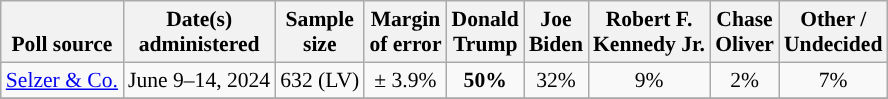<table class="wikitable sortable mw-datatable" style="font-size:90%;text-align:center;line-height:17px">
<tr valign=bottom>
<th>Poll source</th>
<th>Date(s)<br>administered</th>
<th>Sample<br>size</th>
<th>Margin<br>of error</th>
<th class="unsortable">Donald<br>Trump<br></th>
<th class="unsortable">Joe<br>Biden<br></th>
<th class="unsortable">Robert F.<br>Kennedy Jr.<br></th>
<th class="unsortable">Chase<br>Oliver<br></th>
<th class="unsortable">Other /<br>Undecided</th>
</tr>
<tr>
<td style="text-align:left;"><a href='#'>Selzer & Co.</a></td>
<td data-sort-value=2024-06-17>June 9–14, 2024</td>
<td>632 (LV)</td>
<td>± 3.9%</td>
<td style="background-color:"><strong>50%</strong></td>
<td>32%</td>
<td>9%</td>
<td>2%</td>
<td>7%</td>
</tr>
<tr>
</tr>
</table>
